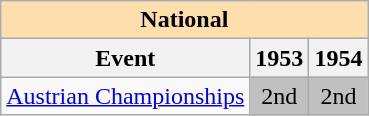<table class="wikitable" style="text-align:center">
<tr>
<th style="background-color: #ffdead; " colspan=3 align=center>National</th>
</tr>
<tr>
<th>Event</th>
<th>1953</th>
<th>1954</th>
</tr>
<tr>
<td align=left><a href='#'>Austrian Championships</a></td>
<td bgcolor=silver>2nd</td>
<td bgcolor=silver>2nd</td>
</tr>
</table>
